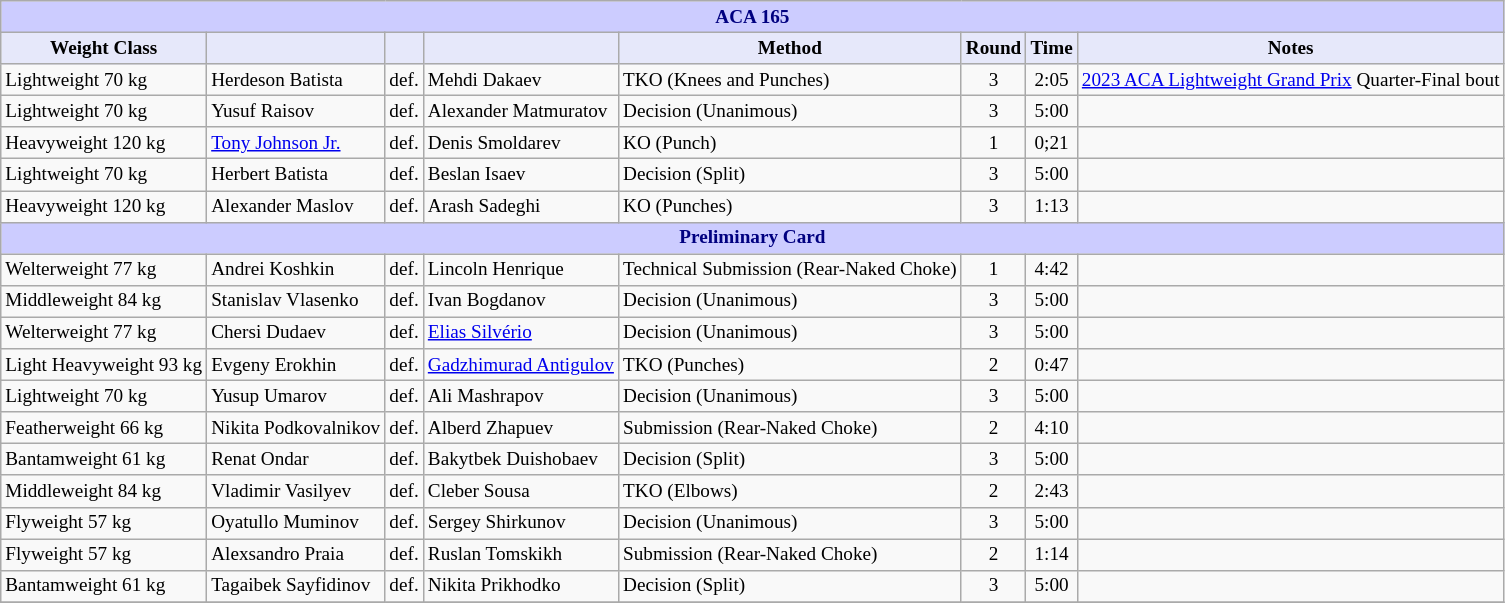<table class="wikitable" style="font-size: 80%;">
<tr>
<th colspan="8" style="background-color: #ccf; color: #000080; text-align: center;"><strong>ACA 165</strong></th>
</tr>
<tr>
<th colspan="1" style="background-color: #E6E8FA; color: #000000; text-align: center;">Weight Class</th>
<th colspan="1" style="background-color: #E6E8FA; color: #000000; text-align: center;"></th>
<th colspan="1" style="background-color: #E6E8FA; color: #000000; text-align: center;"></th>
<th colspan="1" style="background-color: #E6E8FA; color: #000000; text-align: center;"></th>
<th colspan="1" style="background-color: #E6E8FA; color: #000000; text-align: center;">Method</th>
<th colspan="1" style="background-color: #E6E8FA; color: #000000; text-align: center;">Round</th>
<th colspan="1" style="background-color: #E6E8FA; color: #000000; text-align: center;">Time</th>
<th colspan="1" style="background-color: #E6E8FA; color: #000000; text-align: center;">Notes</th>
</tr>
<tr>
<td>Lightweight 70 kg</td>
<td> Herdeson Batista</td>
<td>def.</td>
<td> Mehdi Dakaev</td>
<td>TKO (Knees and Punches)</td>
<td align=center>3</td>
<td align=center>2:05</td>
<td><a href='#'>2023 ACA Lightweight Grand Prix</a> Quarter-Final bout</td>
</tr>
<tr>
<td>Lightweight 70 kg</td>
<td> Yusuf Raisov</td>
<td>def.</td>
<td> Alexander Matmuratov</td>
<td>Decision (Unanimous)</td>
<td align=center>3</td>
<td align=center>5:00</td>
<td></td>
</tr>
<tr>
<td>Heavyweight 120 kg</td>
<td> <a href='#'>Tony Johnson Jr.</a></td>
<td>def.</td>
<td> Denis Smoldarev</td>
<td>KO (Punch)</td>
<td align=center>1</td>
<td align=center>0;21</td>
<td></td>
</tr>
<tr>
<td>Lightweight 70 kg</td>
<td> Herbert Batista</td>
<td>def.</td>
<td> Beslan Isaev</td>
<td>Decision (Split)</td>
<td align=center>3</td>
<td align=center>5:00</td>
<td></td>
</tr>
<tr>
<td>Heavyweight 120 kg</td>
<td> Alexander Maslov</td>
<td>def.</td>
<td> Arash Sadeghi</td>
<td>KO (Punches)</td>
<td align=center>3</td>
<td align=center>1:13</td>
<td></td>
</tr>
<tr>
<th colspan="8" style="background-color: #ccf; color: #000080; text-align: center;"><strong>Preliminary Card</strong></th>
</tr>
<tr>
<td>Welterweight 77 kg</td>
<td> Andrei Koshkin</td>
<td>def.</td>
<td> Lincoln Henrique</td>
<td>Technical Submission (Rear-Naked Choke)</td>
<td align=center>1</td>
<td align=center>4:42</td>
<td></td>
</tr>
<tr>
<td>Middleweight 84 kg</td>
<td> Stanislav Vlasenko</td>
<td>def.</td>
<td> Ivan Bogdanov</td>
<td>Decision (Unanimous)</td>
<td align=center>3</td>
<td align=center>5:00</td>
<td></td>
</tr>
<tr>
<td>Welterweight 77 kg</td>
<td> Chersi Dudaev</td>
<td>def.</td>
<td> <a href='#'>Elias Silvério</a></td>
<td>Decision (Unanimous)</td>
<td align=center>3</td>
<td align=center>5:00</td>
<td></td>
</tr>
<tr>
<td>Light Heavyweight 93 kg</td>
<td> Evgeny Erokhin</td>
<td>def.</td>
<td> <a href='#'>Gadzhimurad Antigulov</a></td>
<td>TKO (Punches)</td>
<td align=center>2</td>
<td align=center>0:47</td>
<td></td>
</tr>
<tr>
<td>Lightweight 70 kg</td>
<td> Yusup Umarov</td>
<td>def.</td>
<td> Ali Mashrapov</td>
<td>Decision (Unanimous)</td>
<td align=center>3</td>
<td align=center>5:00</td>
<td></td>
</tr>
<tr>
<td>Featherweight 66 kg</td>
<td> Nikita Podkovalnikov</td>
<td>def.</td>
<td> Alberd Zhapuev</td>
<td>Submission (Rear-Naked Choke)</td>
<td align=center>2</td>
<td align=center>4:10</td>
<td></td>
</tr>
<tr>
<td>Bantamweight 61 kg</td>
<td> Renat Ondar</td>
<td>def.</td>
<td> Bakytbek Duishobaev</td>
<td>Decision (Split)</td>
<td align=center>3</td>
<td align=center>5:00</td>
<td></td>
</tr>
<tr>
<td>Middleweight 84 kg</td>
<td> Vladimir Vasilyev</td>
<td>def.</td>
<td> Cleber Sousa</td>
<td>TKO (Elbows)</td>
<td align=center>2</td>
<td align=center>2:43</td>
<td></td>
</tr>
<tr>
<td>Flyweight 57 kg</td>
<td> Oyatullo Muminov</td>
<td>def.</td>
<td> Sergey Shirkunov</td>
<td>Decision (Unanimous)</td>
<td align=center>3</td>
<td align=center>5:00</td>
<td></td>
</tr>
<tr>
<td>Flyweight 57 kg</td>
<td> Alexsandro Praia</td>
<td>def.</td>
<td> Ruslan Tomskikh</td>
<td>Submission (Rear-Naked Choke)</td>
<td align=center>2</td>
<td align=center>1:14</td>
<td></td>
</tr>
<tr>
<td>Bantamweight 61 kg</td>
<td> Tagaibek Sayfidinov</td>
<td>def.</td>
<td> Nikita Prikhodko</td>
<td>Decision (Split)</td>
<td align=center>3</td>
<td align=center>5:00</td>
<td></td>
</tr>
<tr>
</tr>
</table>
